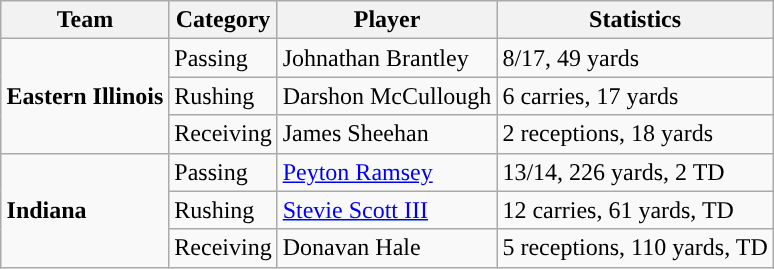<table class="wikitable" style="float: right;">
<tr>
<th>Team</th>
<th>Category</th>
<th>Player</th>
<th>Statistics</th>
</tr>
<tr>
<td rowspan=3><strong>Eastern Illinois</strong></td>
<td>Passing</td>
<td>Johnathan Brantley</td>
<td>8/17, 49 yards</td>
</tr>
<tr>
<td>Rushing</td>
<td>Darshon McCullough</td>
<td>6 carries, 17 yards</td>
</tr>
<tr>
<td>Receiving</td>
<td>James Sheehan</td>
<td>2 receptions, 18 yards</td>
</tr>
<tr>
<td rowspan=3><strong>Indiana</strong></td>
<td>Passing</td>
<td><a href='#'>Peyton Ramsey</a></td>
<td>13/14, 226 yards, 2 TD</td>
</tr>
<tr>
<td>Rushing</td>
<td><a href='#'>Stevie Scott III</a></td>
<td>12 carries, 61 yards, TD</td>
</tr>
<tr>
<td>Receiving</td>
<td>Donavan Hale</td>
<td>5 receptions, 110 yards, TD</td>
</tr>
</table>
